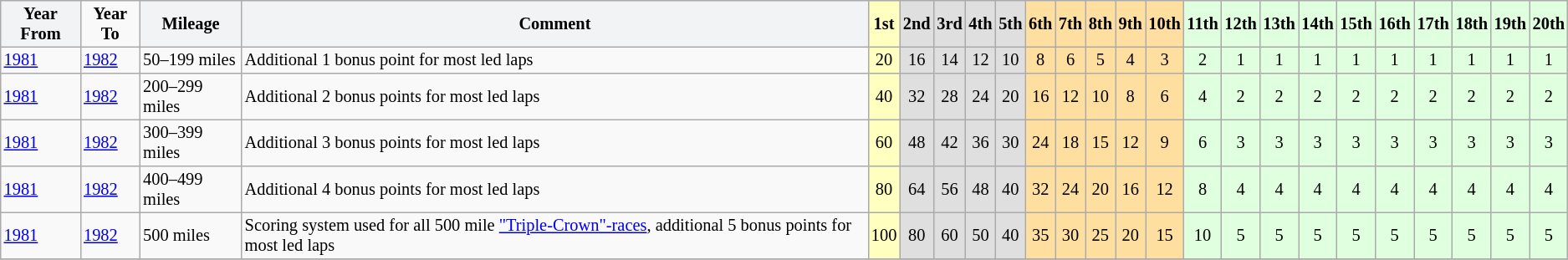<table border="2" cellpadding="2" cellspacing="0" style="margin:0 1em 0 0; background:#f9f9f9; border:1px #aaa solid; border-collapse:collapse; font-size:85%;">
<tr>
<th bgcolor=f2f3f4>Year From</th>
<th>Year To</th>
<th bgcolor="f2f3f4">Mileage</th>
<th bgcolor=f2f3f4>Comment</th>
<td bgcolor=ffffbf align="center"><strong>1st</strong></td>
<td bgcolor=dfdfdf align="center"><strong>2nd</strong></td>
<td bgcolor=dfdfdf align="center"><strong>3rd</strong></td>
<td bgcolor=dfdfdf align="center"><strong>4th</strong></td>
<td bgcolor=dfdfdf align="center"><strong>5th</strong></td>
<td bgcolor=ffdf9f align="center"><strong>6th</strong></td>
<td bgcolor=ffdf9f align="center"><strong>7th</strong></td>
<td bgcolor=ffdf9f align="center"><strong>8th</strong></td>
<td bgcolor=ffdf9f align="center"><strong>9th</strong></td>
<td bgcolor=ffdf9f align="center"><strong>10th</strong></td>
<td bgcolor=dfffdf align="center"><strong>11th</strong></td>
<td bgcolor=dfffdf align="center"><strong>12th</strong></td>
<td bgcolor=dfffdf align="center"><strong>13th</strong></td>
<td bgcolor=dfffdf align="center"><strong>14th</strong></td>
<td bgcolor=dfffdf align="center"><strong>15th</strong></td>
<td bgcolor=dfffdf align="center"><strong>16th</strong></td>
<td bgcolor=dfffdf align="center"><strong>17th</strong></td>
<td bgcolor=dfffdf align="center"><strong>18th</strong></td>
<td bgcolor=dfffdf align="center"><strong>19th</strong></td>
<td bgcolor=dfffdf align="center"><strong>20th</strong></td>
</tr>
<tr>
<td><a href='#'>1981</a></td>
<td><a href='#'>1982</a></td>
<td>50–199 miles</td>
<td>Additional 1 bonus point for most led laps</td>
<td bgcolor=ffffbf align="center">20</td>
<td bgcolor=dfdfdf align="center">16</td>
<td bgcolor=dfdfdf align="center">14</td>
<td bgcolor=dfdfdf align="center">12</td>
<td bgcolor=dfdfdf align="center">10</td>
<td bgcolor=ffdf9f align="center">8</td>
<td bgcolor=ffdf9f align="center">6</td>
<td bgcolor=ffdf9f align="center">5</td>
<td bgcolor=ffdf9f align="center">4</td>
<td bgcolor=ffdf9f align="center">3</td>
<td bgcolor=dfffdf align="center">2</td>
<td bgcolor=dfffdf align="center">1</td>
<td bgcolor=dfffdf align="center">1</td>
<td bgcolor=dfffdf align="center">1</td>
<td bgcolor=dfffdf align="center">1</td>
<td bgcolor=dfffdf align="center">1</td>
<td bgcolor=dfffdf align="center">1</td>
<td bgcolor=dfffdf align="center">1</td>
<td bgcolor=dfffdf align="center">1</td>
<td bgcolor=dfffdf align="center">1</td>
</tr>
<tr>
<td><a href='#'>1981</a></td>
<td><a href='#'>1982</a></td>
<td>200–299 miles</td>
<td>Additional 2 bonus points for most led laps</td>
<td bgcolor=ffffbf align="center">40</td>
<td bgcolor=dfdfdf align="center">32</td>
<td bgcolor=dfdfdf align="center">28</td>
<td bgcolor=dfdfdf align="center">24</td>
<td bgcolor=dfdfdf align="center">20</td>
<td bgcolor=ffdf9f align="center">16</td>
<td bgcolor=ffdf9f align="center">12</td>
<td bgcolor=ffdf9f align="center">10</td>
<td bgcolor=ffdf9f align="center">8</td>
<td bgcolor=ffdf9f align="center">6</td>
<td bgcolor=dfffdf align="center">4</td>
<td bgcolor=dfffdf align="center">2</td>
<td bgcolor=dfffdf align="center">2</td>
<td bgcolor=dfffdf align="center">2</td>
<td bgcolor=dfffdf align="center">2</td>
<td bgcolor=dfffdf align="center">2</td>
<td bgcolor=dfffdf align="center">2</td>
<td bgcolor=dfffdf align="center">2</td>
<td bgcolor=dfffdf align="center">2</td>
<td bgcolor=dfffdf align="center">2</td>
</tr>
<tr>
<td><a href='#'>1981</a></td>
<td><a href='#'>1982</a></td>
<td>300–399 miles</td>
<td>Additional 3 bonus points for most led laps</td>
<td bgcolor=ffffbf align="center">60</td>
<td bgcolor=dfdfdf align="center">48</td>
<td bgcolor=dfdfdf align="center">42</td>
<td bgcolor=dfdfdf align="center">36</td>
<td bgcolor=dfdfdf align="center">30</td>
<td bgcolor=ffdf9f align="center">24</td>
<td bgcolor=ffdf9f align="center">18</td>
<td bgcolor=ffdf9f align="center">15</td>
<td bgcolor=ffdf9f align="center">12</td>
<td bgcolor=ffdf9f align="center">9</td>
<td bgcolor=dfffdf align="center">6</td>
<td bgcolor=dfffdf align="center">3</td>
<td bgcolor=dfffdf align="center">3</td>
<td bgcolor=dfffdf align="center">3</td>
<td bgcolor=dfffdf align="center">3</td>
<td bgcolor=dfffdf align="center">3</td>
<td bgcolor=dfffdf align="center">3</td>
<td bgcolor=dfffdf align="center">3</td>
<td bgcolor=dfffdf align="center">3</td>
<td bgcolor=dfffdf align="center">3</td>
</tr>
<tr>
<td><a href='#'>1981</a></td>
<td><a href='#'>1982</a></td>
<td>400–499 miles</td>
<td>Additional 4 bonus points for most led laps</td>
<td bgcolor=ffffbf align="center">80</td>
<td bgcolor=dfdfdf align="center">64</td>
<td bgcolor=dfdfdf align="center">56</td>
<td bgcolor=dfdfdf align="center">48</td>
<td bgcolor=dfdfdf align="center">40</td>
<td bgcolor=ffdf9f align="center">32</td>
<td bgcolor=ffdf9f align="center">24</td>
<td bgcolor=ffdf9f align="center">20</td>
<td bgcolor=ffdf9f align="center">16</td>
<td bgcolor=ffdf9f align="center">12</td>
<td bgcolor=dfffdf align="center">8</td>
<td bgcolor=dfffdf align="center">4</td>
<td bgcolor=dfffdf align="center">4</td>
<td bgcolor=dfffdf align="center">4</td>
<td bgcolor=dfffdf align="center">4</td>
<td bgcolor=dfffdf align="center">4</td>
<td bgcolor=dfffdf align="center">4</td>
<td bgcolor=dfffdf align="center">4</td>
<td bgcolor=dfffdf align="center">4</td>
<td bgcolor=dfffdf align="center">4</td>
</tr>
<tr>
<td><a href='#'>1981</a></td>
<td><a href='#'>1982</a></td>
<td>500 miles</td>
<td>Scoring system used for all 500 mile <a href='#'>"Triple-Crown"-races</a>, additional 5 bonus points for most led laps</td>
<td bgcolor=ffffbf align="center">100</td>
<td bgcolor=dfdfdf align="center">80</td>
<td bgcolor=dfdfdf align="center">60</td>
<td bgcolor=dfdfdf align="center">50</td>
<td bgcolor=dfdfdf align="center">40</td>
<td bgcolor=ffdf9f align="center">35</td>
<td bgcolor=ffdf9f align="center">30</td>
<td bgcolor=ffdf9f align="center">25</td>
<td bgcolor=ffdf9f align="center">20</td>
<td bgcolor=ffdf9f align="center">15</td>
<td bgcolor=dfffdf align="center">10</td>
<td bgcolor=dfffdf align="center">5</td>
<td bgcolor=dfffdf align="center">5</td>
<td bgcolor=dfffdf align="center">5</td>
<td bgcolor=dfffdf align="center">5</td>
<td bgcolor=dfffdf align="center">5</td>
<td bgcolor=dfffdf align="center">5</td>
<td bgcolor=dfffdf align="center">5</td>
<td bgcolor=dfffdf align="center">5</td>
<td bgcolor=dfffdf align="center">5</td>
</tr>
<tr>
</tr>
</table>
